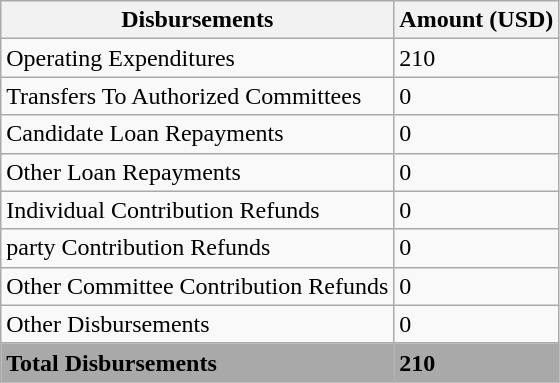<table class="wikitable sortable">
<tr>
<th scope="col">Disbursements</th>
<th scope="col" data-sort-type="number">Amount (USD)</th>
</tr>
<tr>
<td>Operating Expenditures</td>
<td>210</td>
</tr>
<tr>
<td>Transfers To Authorized Committees</td>
<td>0</td>
</tr>
<tr>
<td>Candidate Loan Repayments</td>
<td>0</td>
</tr>
<tr>
<td>Other Loan Repayments</td>
<td>0</td>
</tr>
<tr>
<td>Individual Contribution Refunds</td>
<td>0</td>
</tr>
<tr>
<td>party Contribution Refunds</td>
<td>0</td>
</tr>
<tr>
<td>Other Committee Contribution Refunds</td>
<td>0</td>
</tr>
<tr>
<td>Other Disbursements</td>
<td>0</td>
</tr>
<tr>
<td style=background:#A9A9A9><strong>Total Disbursements</strong></td>
<td style=background:#A9A9A9><strong>210</strong></td>
</tr>
<tr>
</tr>
</table>
